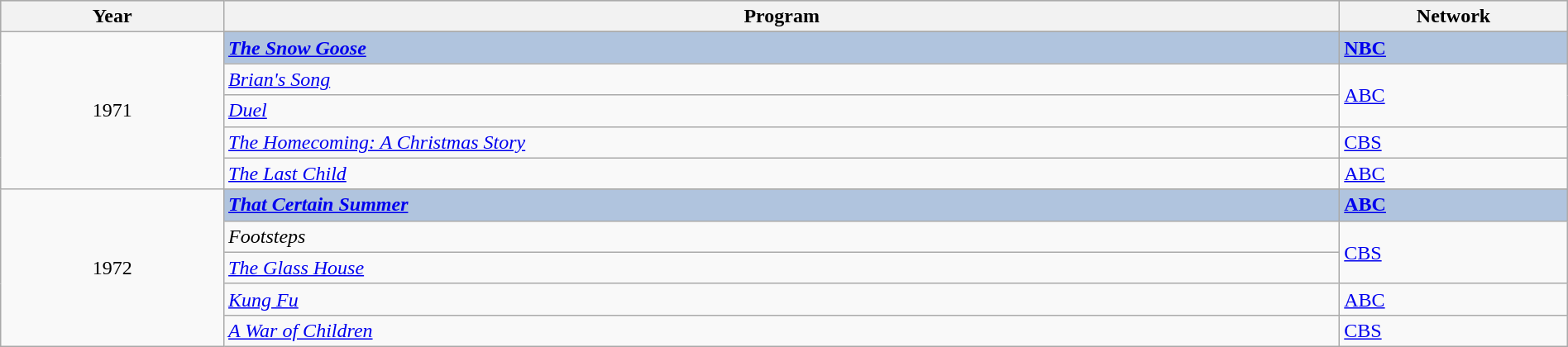<table class="wikitable" style="width:100%">
<tr bgcolor="#bebebe">
<th width="5%">Year</th>
<th width="25%">Program</th>
<th width="5%">Network</th>
</tr>
<tr>
<td rowspan="6" style="text-align:center">1971</td>
</tr>
<tr style="background:#B0C4DE;">
<td><em><a href='#'><strong>The Snow Goose</strong></a></em></td>
<td><strong><a href='#'>NBC</a></strong></td>
</tr>
<tr>
<td><em><a href='#'>Brian's Song</a></em></td>
<td rowspan="2"><a href='#'>ABC</a></td>
</tr>
<tr>
<td><em><a href='#'>Duel</a></em></td>
</tr>
<tr>
<td><em><a href='#'>The Homecoming: A Christmas Story</a></em></td>
<td><a href='#'>CBS</a></td>
</tr>
<tr>
<td><em><a href='#'>The Last Child</a></em></td>
<td><a href='#'>ABC</a></td>
</tr>
<tr>
<td rowspan="6" style="text-align:center">1972</td>
</tr>
<tr style="background:#B0C4DE;">
<td><strong><em><a href='#'>That Certain Summer</a></em></strong></td>
<td><a href='#'><strong>ABC</strong></a></td>
</tr>
<tr>
<td><em>Footsteps</em></td>
<td rowspan="2"><a href='#'>CBS</a></td>
</tr>
<tr>
<td><em><a href='#'>The Glass House</a></em></td>
</tr>
<tr>
<td><em><a href='#'>Kung Fu</a></em></td>
<td><a href='#'>ABC</a></td>
</tr>
<tr>
<td><em><a href='#'>A War of Children</a></em></td>
<td><a href='#'>CBS</a></td>
</tr>
</table>
